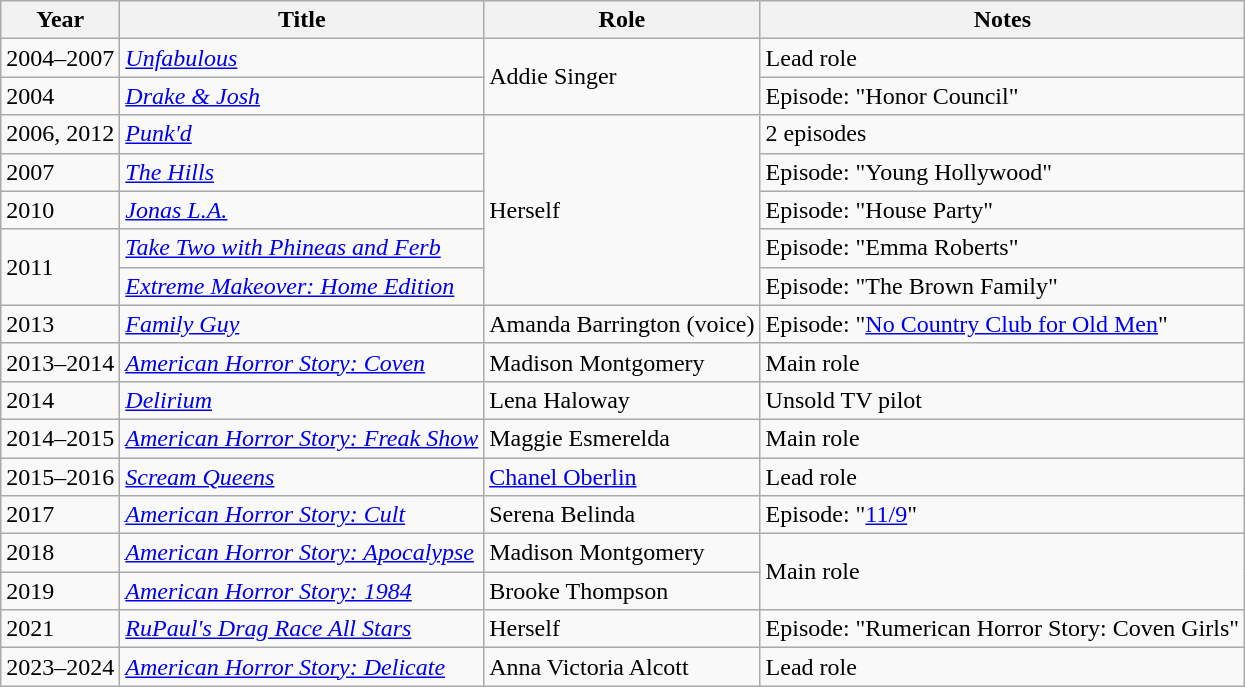<table class="wikitable sortable">
<tr>
<th scope="col">Year</th>
<th scope="col">Title</th>
<th scope="col">Role</th>
<th scope="col" class="unsortable">Notes</th>
</tr>
<tr>
<td>2004–2007</td>
<td><em><a href='#'>Unfabulous</a></em></td>
<td rowspan="2">Addie Singer</td>
<td>Lead role</td>
</tr>
<tr>
<td>2004</td>
<td><em><a href='#'>Drake & Josh</a></em></td>
<td>Episode: "Honor Council"</td>
</tr>
<tr>
<td>2006, 2012</td>
<td><em><a href='#'>Punk'd</a></em></td>
<td rowspan="5">Herself</td>
<td>2 episodes</td>
</tr>
<tr>
<td>2007</td>
<td><em><a href='#'>The Hills</a></em></td>
<td>Episode: "Young Hollywood"</td>
</tr>
<tr>
<td>2010</td>
<td><em><a href='#'>Jonas L.A.</a></em></td>
<td>Episode: "House Party"</td>
</tr>
<tr>
<td rowspan="2">2011</td>
<td><em><a href='#'>Take Two with Phineas and Ferb</a></em></td>
<td>Episode: "Emma Roberts"</td>
</tr>
<tr>
<td><em><a href='#'>Extreme Makeover: Home Edition</a></em></td>
<td>Episode: "The Brown Family"</td>
</tr>
<tr>
<td>2013</td>
<td><em><a href='#'>Family Guy</a></em></td>
<td>Amanda Barrington (voice)</td>
<td>Episode: "<a href='#'>No Country Club for Old Men</a>"</td>
</tr>
<tr>
<td>2013–2014</td>
<td><em><a href='#'>American Horror Story: Coven</a></em></td>
<td>Madison Montgomery</td>
<td>Main role</td>
</tr>
<tr>
<td>2014</td>
<td><em><a href='#'>Delirium</a></em></td>
<td>Lena Haloway</td>
<td>Unsold TV pilot</td>
</tr>
<tr>
<td>2014–2015</td>
<td><em><a href='#'>American Horror Story: Freak Show</a></em></td>
<td>Maggie Esmerelda</td>
<td>Main role</td>
</tr>
<tr>
<td>2015–2016</td>
<td><em><a href='#'>Scream Queens</a></em></td>
<td><a href='#'>Chanel Oberlin</a></td>
<td>Lead role</td>
</tr>
<tr>
<td>2017</td>
<td><em><a href='#'>American Horror Story: Cult</a></em></td>
<td>Serena Belinda</td>
<td>Episode: "<a href='#'>11/9</a>"</td>
</tr>
<tr>
<td>2018</td>
<td><em><a href='#'>American Horror Story: Apocalypse</a></em></td>
<td>Madison Montgomery</td>
<td rowspan="2">Main role</td>
</tr>
<tr>
<td>2019</td>
<td><em><a href='#'>American Horror Story: 1984</a></em></td>
<td>Brooke Thompson</td>
</tr>
<tr>
<td>2021</td>
<td><em><a href='#'>RuPaul's Drag Race All Stars</a></em></td>
<td>Herself</td>
<td>Episode: "Rumerican Horror Story: Coven Girls"</td>
</tr>
<tr>
<td>2023–2024</td>
<td><em><a href='#'>American Horror Story: Delicate</a></em></td>
<td>Anna Victoria Alcott</td>
<td>Lead role</td>
</tr>
</table>
